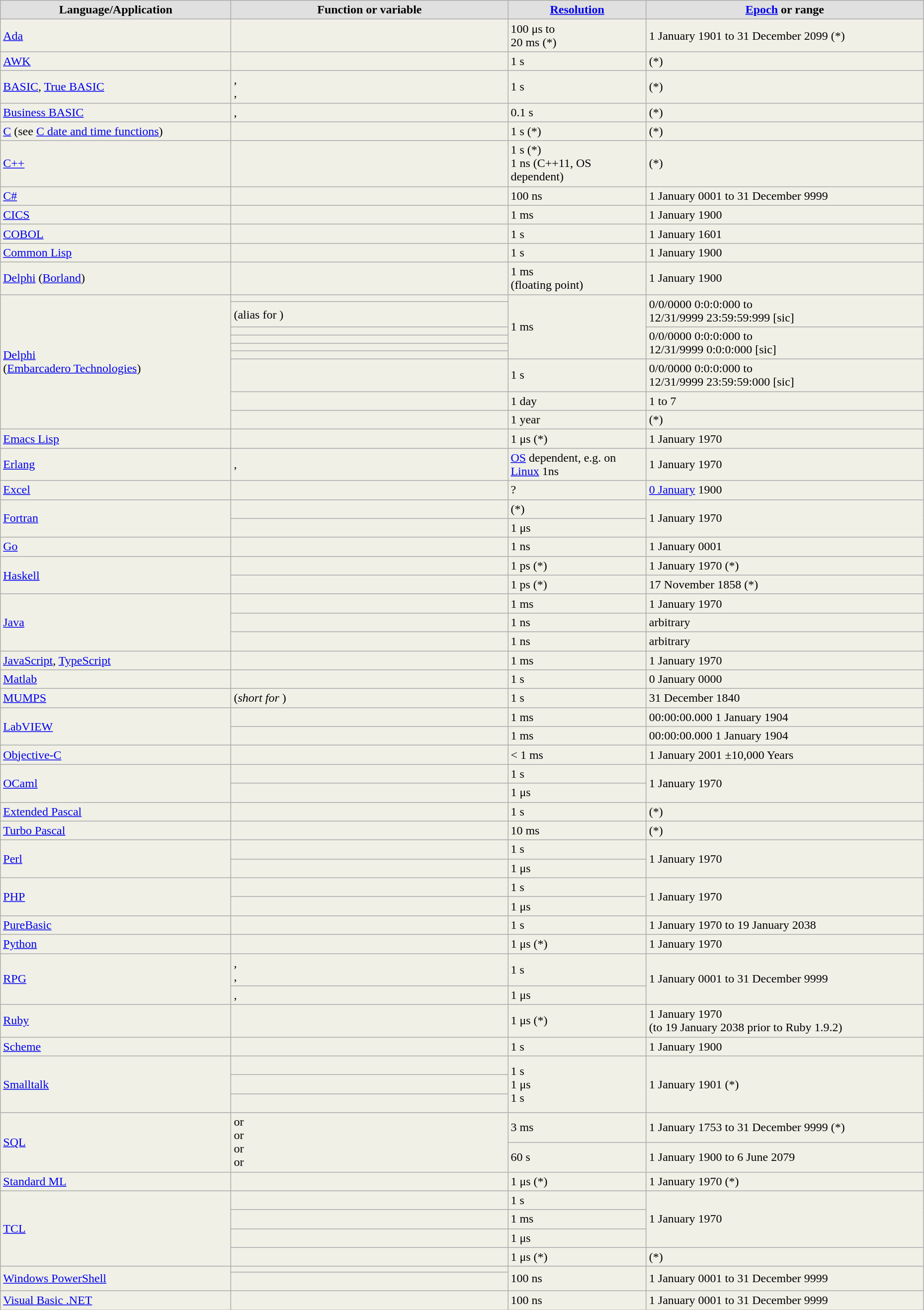<table class="wikitable" style="width:98%; background:#F0F0E7">
<tr>
<th style="background:#E0E0E0; width:25%">Language/Application</th>
<th style="background:#E0E0E0; width:30%">Function or variable</th>
<th style="background:#E0E0E0; width:15%"><a href='#'>Resolution</a></th>
<th style="background:#E0E0E0; width:30%"><a href='#'>Epoch</a> or range</th>
</tr>
<tr>
<td><a href='#'>Ada</a></td>
<td></td>
<td>100 μs to<br> 20 ms (*)</td>
<td>1 January 1901 to 31 December 2099 (*)</td>
</tr>
<tr>
<td><a href='#'>AWK</a></td>
<td></td>
<td>1 s</td>
<td>(*)</td>
</tr>
<tr>
<td><a href='#'>BASIC</a>, <a href='#'>True BASIC</a></td>
<td>, <br> , </td>
<td>1 s</td>
<td>(*)</td>
</tr>
<tr>
<td><a href='#'>Business BASIC</a></td>
<td>, </td>
<td>0.1 s</td>
<td>(*)</td>
</tr>
<tr>
<td><a href='#'>C</a> (see <a href='#'>C date and time functions</a>)</td>
<td><a href='#'></a></td>
<td>1 s (*)</td>
<td>(*)</td>
</tr>
<tr>
<td><a href='#'>C++</a></td>
<td> <br> </td>
<td>1 s (*)<br>1 ns (C++11, OS dependent)</td>
<td>(*)</td>
</tr>
<tr>
<td><a href='#'>C#</a></td>
<td><br> </td>
<td>100 ns</td>
<td>1 January 0001 to 31 December 9999</td>
</tr>
<tr>
<td><a href='#'>CICS</a></td>
<td></td>
<td>1 ms</td>
<td>1 January 1900</td>
</tr>
<tr>
<td><a href='#'>COBOL</a></td>
<td></td>
<td>1 s</td>
<td>1 January 1601</td>
</tr>
<tr>
<td><a href='#'>Common Lisp</a></td>
<td></td>
<td>1 s</td>
<td>1 January 1900</td>
</tr>
<tr>
<td><a href='#'>Delphi</a> (<a href='#'>Borland</a>)</td>
<td><br></td>
<td>1 ms<br> (floating point)</td>
<td>1 January 1900</td>
</tr>
<tr>
<td rowspan="9"><a href='#'>Delphi</a><br> (<a href='#'>Embarcadero Technologies</a>)</td>
<td></td>
<td rowspan="6">1 ms</td>
<td rowspan="2">0/0/0000 0:0:0:000 to<br>12/31/9999 23:59:59:999 [sic]</td>
</tr>
<tr>
<td> (alias for )</td>
</tr>
<tr>
<td></td>
<td rowspan="4">0/0/0000 0:0:0:000 to<br>12/31/9999 0:0:0:000 [sic]</td>
</tr>
<tr>
<td></td>
</tr>
<tr>
<td></td>
</tr>
<tr>
<td></td>
</tr>
<tr>
<td></td>
<td>1 s</td>
<td>0/0/0000 0:0:0:000 to<br>12/31/9999 23:59:59:000 [sic]</td>
</tr>
<tr>
<td></td>
<td>1 day</td>
<td>1 to 7</td>
</tr>
<tr>
<td></td>
<td>1 year</td>
<td>(*)</td>
</tr>
<tr>
<td><a href='#'>Emacs Lisp</a></td>
<td></td>
<td>1 μs (*)</td>
<td>1 January 1970</td>
</tr>
<tr>
<td><a href='#'>Erlang</a></td>
<td>, </td>
<td><a href='#'>OS</a> dependent, e.g. on <a href='#'>Linux</a> 1ns</td>
<td>1 January 1970</td>
</tr>
<tr>
<td><a href='#'>Excel</a></td>
<td></td>
<td>?</td>
<td><a href='#'>0 January</a> 1900</td>
</tr>
<tr>
<td rowspan="2"><a href='#'>Fortran</a></td>
<td><br> </td>
<td>(*)<br></td>
<td rowspan="2">1 January 1970</td>
</tr>
<tr>
<td></td>
<td>1 μs</td>
</tr>
<tr>
<td><a href='#'>Go</a></td>
<td></td>
<td>1 ns</td>
<td>1 January 0001</td>
</tr>
<tr>
<td rowspan="2"><a href='#'>Haskell</a></td>
<td></td>
<td>1 ps (*)</td>
<td>1 January 1970 (*)</td>
</tr>
<tr>
<td></td>
<td>1 ps (*)</td>
<td>17 November 1858 (*)</td>
</tr>
<tr>
<td rowspan="3"> <a href='#'>Java</a></td>
<td><br></td>
<td>1 ms</td>
<td>1 January 1970</td>
</tr>
<tr>
<td></td>
<td>1 ns</td>
<td>arbitrary</td>
</tr>
<tr>
<td></td>
<td>1 ns</td>
<td>arbitrary</td>
</tr>
<tr>
<td><a href='#'>JavaScript</a>, <a href='#'>TypeScript</a></td>
<td><br> </td>
<td>1 ms</td>
<td>1 January 1970</td>
</tr>
<tr>
<td><a href='#'>Matlab</a></td>
<td></td>
<td>1 s</td>
<td>0 January 0000</td>
</tr>
<tr>
<td><a href='#'>MUMPS</a></td>
<td> (<em>short for</em> <a href='#'></a>)</td>
<td>1 s</td>
<td>31 December 1840</td>
</tr>
<tr>
<td rowspan="2"><a href='#'>LabVIEW</a></td>
<td></td>
<td>1 ms</td>
<td>00:00:00.000 1 January 1904</td>
</tr>
<tr>
<td></td>
<td>1 ms</td>
<td>00:00:00.000 1 January 1904</td>
</tr>
<tr>
<td><a href='#'>Objective-C</a></td>
<td></td>
<td>< 1 ms</td>
<td>1 January 2001 ±10,000 Years</td>
</tr>
<tr>
<td rowspan="2"><a href='#'>OCaml</a></td>
<td></td>
<td>1 s</td>
<td rowspan="2">1 January 1970</td>
</tr>
<tr>
<td></td>
<td>1 μs</td>
</tr>
<tr>
<td><a href='#'>Extended Pascal</a></td>
<td></td>
<td>1 s</td>
<td>(*)</td>
</tr>
<tr>
<td><a href='#'>Turbo Pascal</a></td>
<td><br> </td>
<td>10 ms</td>
<td>(*)</td>
</tr>
<tr>
<td rowspan="2"><a href='#'>Perl</a></td>
<td></td>
<td>1 s</td>
<td rowspan="2">1 January 1970</td>
</tr>
<tr>
<td></td>
<td>1 μs</td>
</tr>
<tr>
<td rowspan="2"><a href='#'>PHP</a></td>
<td><br></td>
<td>1 s</td>
<td rowspan="2">1 January 1970</td>
</tr>
<tr>
<td></td>
<td>1 μs</td>
</tr>
<tr>
<td><a href='#'>PureBasic</a></td>
<td></td>
<td>1 s</td>
<td>1 January 1970 to 19 January 2038</td>
</tr>
<tr>
<td><a href='#'>Python</a></td>
<td></td>
<td>1 μs (*)</td>
<td>1 January 1970</td>
</tr>
<tr>
<td rowspan="2"><a href='#'>RPG</a></td>
<td>, <br> , </td>
<td>1 s</td>
<td rowspan="2">1 January 0001 to 31 December 9999</td>
</tr>
<tr>
<td>, </td>
<td>1 μs</td>
</tr>
<tr>
<td><a href='#'>Ruby</a></td>
<td></td>
<td>1 μs (*)</td>
<td>1 January 1970<br>(to 19 January 2038 prior to Ruby 1.9.2)</td>
</tr>
<tr>
<td><a href='#'>Scheme</a></td>
<td></td>
<td>1 s</td>
<td>1 January 1900</td>
</tr>
<tr>
<td rowspan="3"><a href='#'>Smalltalk</a></td>
<td><br> </td>
<td rowspan="3">1 s <br> 1 μs <br> 1 s </td>
<td rowspan="3">1 January 1901 (*)</td>
</tr>
<tr>
<td><br> </td>
</tr>
<tr>
<td><br> </td>
</tr>
<tr>
<td rowspan="2"><a href='#'>SQL</a></td>
<td rowspan="2"> or <br>  or <br>  or <br>  or <br> </td>
<td>3 ms</td>
<td>1 January 1753 to 31 December 9999 (*) </td>
</tr>
<tr>
<td>60 s</td>
<td>1 January 1900 to 6 June 2079 </td>
</tr>
<tr>
<td><a href='#'>Standard ML</a></td>
<td></td>
<td>1 μs (*)</td>
<td>1 January 1970 (*)</td>
</tr>
<tr>
<td rowspan="4"><a href='#'>TCL</a></td>
<td></td>
<td>1 s</td>
<td rowspan="3">1 January 1970</td>
</tr>
<tr>
<td></td>
<td>1 ms</td>
</tr>
<tr>
<td></td>
<td>1 μs</td>
</tr>
<tr>
<td></td>
<td>1 μs (*)</td>
<td>(*)</td>
</tr>
<tr>
<td rowspan="2"><a href='#'>Windows PowerShell</a></td>
<td></td>
<td rowspan="2">100 ns</td>
<td rowspan="2">1 January 0001 to 31 December 9999</td>
</tr>
<tr>
<td><br> </td>
</tr>
<tr>
<td><a href='#'>Visual Basic .NET</a></td>
<td><br> </td>
<td>100 ns</td>
<td>1 January 0001 to 31 December 9999</td>
</tr>
</table>
